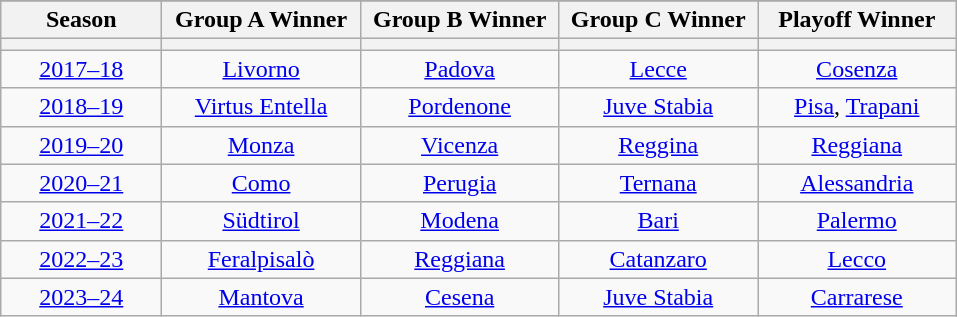<table class="wikitable" style="text-align: center">
<tr>
</tr>
<tr>
<th>Season</th>
<th>Group A Winner</th>
<th>Group B Winner</th>
<th>Group C Winner</th>
<th>Playoff Winner</th>
</tr>
<tr>
<th width=100></th>
<th width=125></th>
<th width=125></th>
<th width=125></th>
<th width=125></th>
</tr>
<tr>
<td><a href='#'>2017–18</a></td>
<td><a href='#'>Livorno</a></td>
<td><a href='#'>Padova</a></td>
<td><a href='#'>Lecce</a></td>
<td><a href='#'>Cosenza</a></td>
</tr>
<tr>
<td><a href='#'>2018–19</a></td>
<td><a href='#'>Virtus Entella</a></td>
<td><a href='#'>Pordenone</a></td>
<td><a href='#'>Juve Stabia</a></td>
<td><a href='#'>Pisa</a>, <a href='#'>Trapani</a></td>
</tr>
<tr>
<td><a href='#'>2019–20</a></td>
<td><a href='#'>Monza</a></td>
<td><a href='#'>Vicenza</a></td>
<td><a href='#'>Reggina</a></td>
<td><a href='#'>Reggiana</a></td>
</tr>
<tr>
<td><a href='#'>2020–21</a></td>
<td><a href='#'>Como</a></td>
<td><a href='#'>Perugia</a></td>
<td><a href='#'>Ternana</a></td>
<td><a href='#'>Alessandria</a></td>
</tr>
<tr>
<td><a href='#'>2021–22</a></td>
<td><a href='#'>Südtirol</a></td>
<td><a href='#'>Modena</a></td>
<td><a href='#'>Bari</a></td>
<td><a href='#'>Palermo</a></td>
</tr>
<tr>
<td><a href='#'>2022–23</a></td>
<td><a href='#'>Feralpisalò</a></td>
<td><a href='#'>Reggiana</a></td>
<td><a href='#'>Catanzaro</a></td>
<td><a href='#'>Lecco</a></td>
</tr>
<tr>
<td><a href='#'>2023–24</a></td>
<td><a href='#'>Mantova</a></td>
<td><a href='#'>Cesena</a></td>
<td><a href='#'>Juve Stabia</a></td>
<td><a href='#'>Carrarese</a></td>
</tr>
</table>
